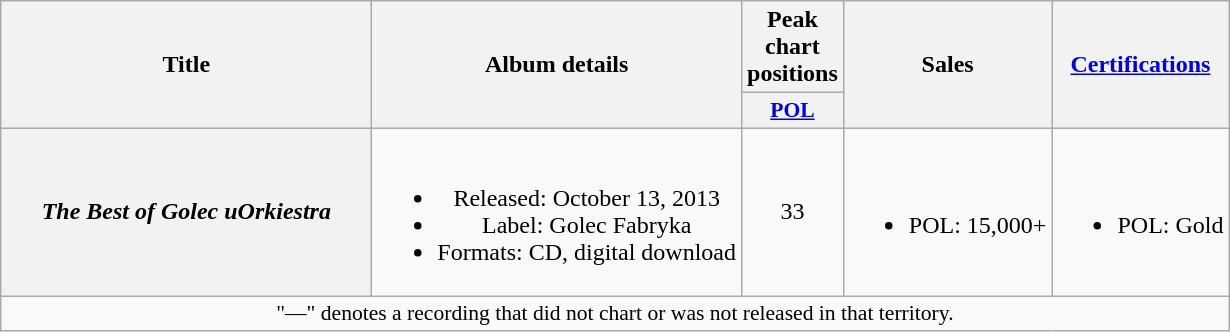<table class="wikitable plainrowheaders" style="text-align:center;">
<tr>
<th scope="col" rowspan="2" style="width:15em;">Title</th>
<th scope="col" rowspan="2">Album details</th>
<th scope="col" colspan="1">Peak chart positions</th>
<th scope="col" rowspan="2">Sales</th>
<th scope="col" rowspan="2"><a href='#'>Certifications</a></th>
</tr>
<tr>
<th scope="col" style="width:3em;font-size:90%;"><a href='#'>POL</a><br></th>
</tr>
<tr>
<th scope="row"><em>The Best of Golec uOrkiestra</em></th>
<td><br><ul><li>Released: October 13, 2013</li><li>Label: Golec Fabryka</li><li>Formats: CD, digital download</li></ul></td>
<td>33</td>
<td><br><ul><li>POL: 15,000+</li></ul></td>
<td><br><ul><li>POL: Gold</li></ul></td>
</tr>
<tr>
<td colspan="20" style="font-size:90%">"—" denotes a recording that did not chart or was not released in that territory.</td>
</tr>
</table>
